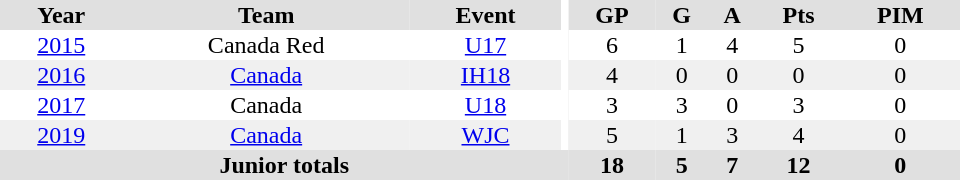<table border="0" cellpadding="1" cellspacing="0" ID="Table3" style="text-align:center; width:40em">
<tr bgcolor="#e0e0e0">
<th>Year</th>
<th>Team</th>
<th>Event</th>
<th rowspan="102" bgcolor="#ffffff"></th>
<th>GP</th>
<th>G</th>
<th>A</th>
<th>Pts</th>
<th>PIM</th>
</tr>
<tr>
<td><a href='#'>2015</a></td>
<td>Canada Red</td>
<td><a href='#'>U17</a></td>
<td>6</td>
<td>1</td>
<td>4</td>
<td>5</td>
<td>0</td>
</tr>
<tr bgcolor="#f0f0f0">
<td><a href='#'>2016</a></td>
<td><a href='#'>Canada</a></td>
<td><a href='#'>IH18</a></td>
<td>4</td>
<td>0</td>
<td>0</td>
<td>0</td>
<td>0</td>
</tr>
<tr>
<td><a href='#'>2017</a></td>
<td>Canada</td>
<td><a href='#'>U18</a></td>
<td>3</td>
<td>3</td>
<td>0</td>
<td>3</td>
<td>0</td>
</tr>
<tr bgcolor="#f0f0f0">
<td><a href='#'>2019</a></td>
<td><a href='#'>Canada</a></td>
<td><a href='#'>WJC</a></td>
<td>5</td>
<td>1</td>
<td>3</td>
<td>4</td>
<td>0</td>
</tr>
<tr bgcolor="#e0e0e0">
<th colspan="4">Junior totals</th>
<th>18</th>
<th>5</th>
<th>7</th>
<th>12</th>
<th>0</th>
</tr>
</table>
